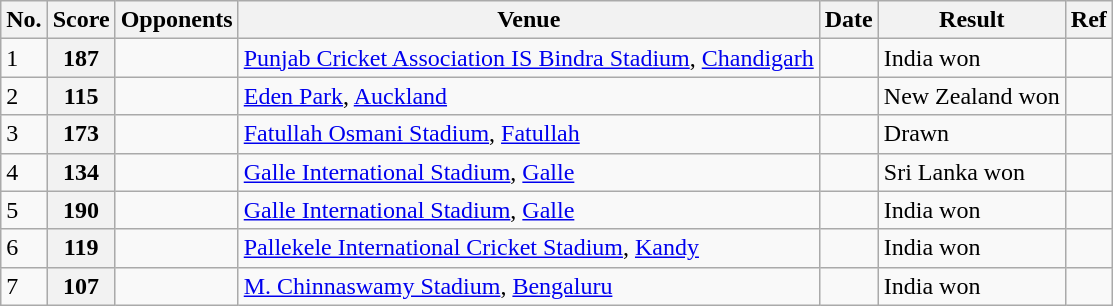<table class="wikitable sortable">
<tr>
<th>No.</th>
<th>Score</th>
<th>Opponents</th>
<th>Venue</th>
<th>Date</th>
<th>Result</th>
<th>Ref</th>
</tr>
<tr>
<td>1</td>
<th scope="row"> 187</th>
<td></td>
<td><a href='#'>Punjab Cricket Association IS Bindra Stadium</a>, <a href='#'>Chandigarh</a></td>
<td></td>
<td>India won</td>
<td></td>
</tr>
<tr>
<td>2</td>
<th scope="row"> 115</th>
<td></td>
<td><a href='#'>Eden Park</a>, <a href='#'>Auckland</a></td>
<td></td>
<td>New Zealand won</td>
<td></td>
</tr>
<tr>
<td>3</td>
<th scope="row"> 173</th>
<td></td>
<td><a href='#'>Fatullah Osmani Stadium</a>, <a href='#'>Fatullah</a></td>
<td></td>
<td>Drawn</td>
<td></td>
</tr>
<tr>
<td>4</td>
<th scope="row"> 134</th>
<td></td>
<td><a href='#'>Galle International Stadium</a>, <a href='#'>Galle</a></td>
<td></td>
<td>Sri Lanka won</td>
<td></td>
</tr>
<tr>
<td>5</td>
<th scope="row"> 190</th>
<td></td>
<td><a href='#'>Galle International Stadium</a>, <a href='#'>Galle</a></td>
<td></td>
<td>India won</td>
<td></td>
</tr>
<tr>
<td>6</td>
<th scope="row"> 119</th>
<td></td>
<td><a href='#'>Pallekele International Cricket Stadium</a>, <a href='#'>Kandy</a></td>
<td></td>
<td>India won</td>
<td></td>
</tr>
<tr>
<td>7</td>
<th scope="row"> 107</th>
<td></td>
<td><a href='#'>M. Chinnaswamy Stadium</a>, <a href='#'>Bengaluru</a></td>
<td></td>
<td>India won</td>
<td></td>
</tr>
</table>
